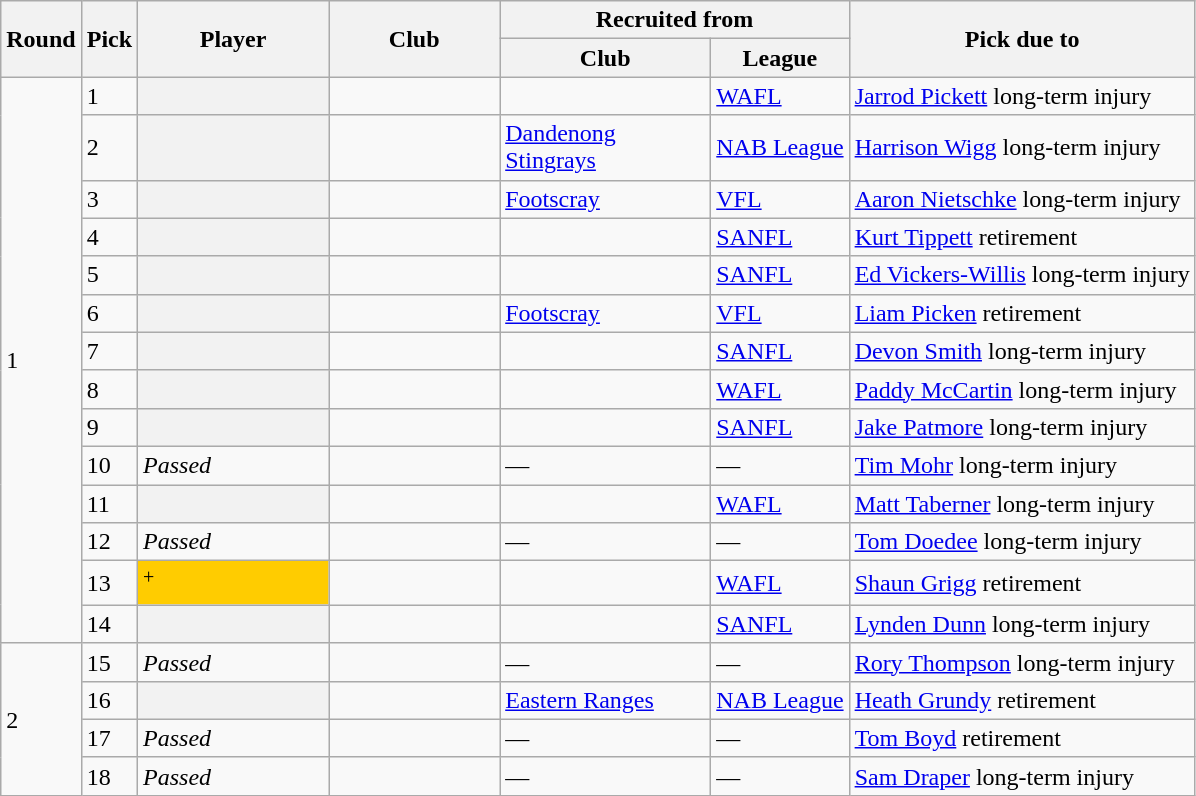<table class="wikitable sortable plainrowheaders";>
<tr>
<th rowspan=2>Round</th>
<th rowspan=2>Pick</th>
<th rowspan=2 style="width: 90pt">Player</th>
<th rowspan=2 style="width: 80pt">Club</th>
<th colspan=2>Recruited from</th>
<th class="unsortable" rowspan=2>Pick due to</th>
</tr>
<tr>
<th style="width: 100pt">Club</th>
<th>League</th>
</tr>
<tr>
<td rowspan=14>1</td>
<td>1</td>
<th scope=row></th>
<td></td>
<td></td>
<td><a href='#'>WAFL</a></td>
<td style="text-align:left;"><a href='#'>Jarrod Pickett</a> long-term injury</td>
</tr>
<tr>
<td>2</td>
<th scope=row></th>
<td></td>
<td><a href='#'>Dandenong Stingrays</a></td>
<td><a href='#'>NAB League</a></td>
<td style="text-align:left;"><a href='#'>Harrison Wigg</a> long-term injury</td>
</tr>
<tr>
<td>3</td>
<th scope=row></th>
<td></td>
<td><a href='#'>Footscray</a></td>
<td><a href='#'>VFL</a></td>
<td style="text-align:left;"><a href='#'>Aaron Nietschke</a> long-term injury</td>
</tr>
<tr>
<td>4</td>
<th scope=row></th>
<td></td>
<td></td>
<td><a href='#'>SANFL</a></td>
<td style="text-align:left;"><a href='#'>Kurt Tippett</a> retirement</td>
</tr>
<tr>
<td>5</td>
<th scope=row></th>
<td></td>
<td></td>
<td><a href='#'>SANFL</a></td>
<td style="text-align:left;"><a href='#'>Ed Vickers-Willis</a> long-term injury</td>
</tr>
<tr>
<td>6</td>
<th scope=row></th>
<td></td>
<td><a href='#'>Footscray</a></td>
<td><a href='#'>VFL</a></td>
<td style="text-align:left;"><a href='#'>Liam Picken</a> retirement</td>
</tr>
<tr>
<td>7</td>
<th scope=row></th>
<td></td>
<td></td>
<td><a href='#'>SANFL</a></td>
<td style="text-align:left;"><a href='#'>Devon Smith</a> long-term injury</td>
</tr>
<tr>
<td>8</td>
<th scope=row></th>
<td></td>
<td></td>
<td><a href='#'>WAFL</a></td>
<td style="text-align:left;"><a href='#'>Paddy McCartin</a> long-term injury</td>
</tr>
<tr>
<td>9</td>
<th scope=row></th>
<td></td>
<td></td>
<td><a href='#'>SANFL</a></td>
<td style="text-align:left;"><a href='#'>Jake Patmore</a> long-term injury</td>
</tr>
<tr>
<td>10</td>
<td><em>Passed</em></td>
<td></td>
<td>—</td>
<td>—</td>
<td style="text-align:left;"><a href='#'>Tim Mohr</a> long-term injury</td>
</tr>
<tr>
<td>11</td>
<th scope=row></th>
<td></td>
<td></td>
<td><a href='#'>WAFL</a></td>
<td style="text-align:left;"><a href='#'>Matt Taberner</a> long-term injury</td>
</tr>
<tr>
<td>12</td>
<td><em>Passed</em></td>
<td></td>
<td>—</td>
<td>—</td>
<td style="text-align:left;"><a href='#'>Tom Doedee</a> long-term injury</td>
</tr>
<tr>
<td>13</td>
<td bgcolor="#FFCC00"><sup>+</sup></td>
<td></td>
<td></td>
<td><a href='#'>WAFL</a></td>
<td style="text-align:left;"><a href='#'>Shaun Grigg</a> retirement</td>
</tr>
<tr>
<td>14</td>
<th scope=row></th>
<td></td>
<td></td>
<td><a href='#'>SANFL</a></td>
<td style="text-align:left;"><a href='#'>Lynden Dunn</a> long-term injury</td>
</tr>
<tr>
<td rowspan="5">2</td>
<td>15</td>
<td><em>Passed</em></td>
<td></td>
<td>—</td>
<td>—</td>
<td style="text-align:left;"><a href='#'>Rory Thompson</a> long-term injury</td>
</tr>
<tr>
<td>16</td>
<th scope=row></th>
<td></td>
<td><a href='#'>Eastern Ranges</a></td>
<td><a href='#'>NAB League</a></td>
<td style="text-align:left;"><a href='#'>Heath Grundy</a> retirement</td>
</tr>
<tr>
<td>17</td>
<td><em>Passed</em></td>
<td></td>
<td>—</td>
<td>—</td>
<td style="text-align:left;"><a href='#'>Tom Boyd</a> retirement</td>
</tr>
<tr>
<td>18</td>
<td><em>Passed</em></td>
<td></td>
<td>—</td>
<td>—</td>
<td style="text-align:left;"><a href='#'>Sam Draper</a> long-term injury</td>
</tr>
</table>
